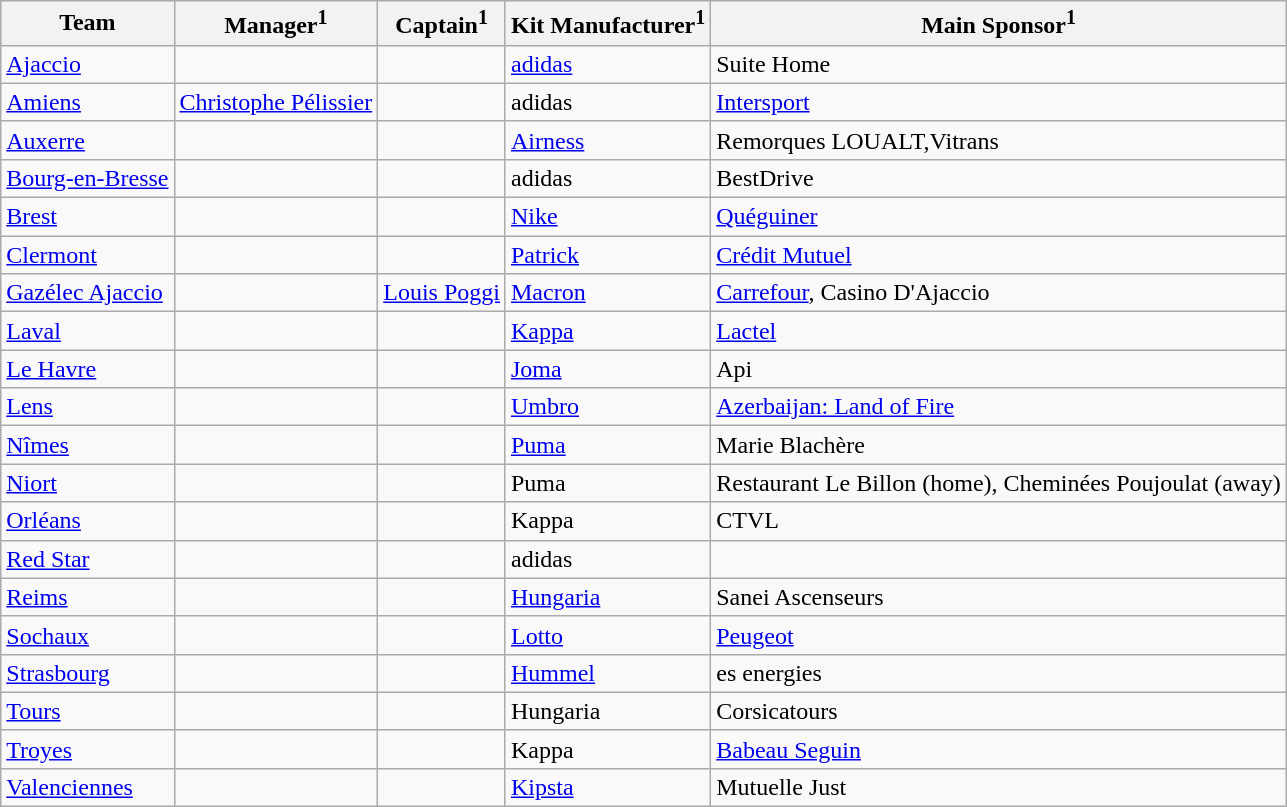<table class="wikitable sortable" style="text-align: left;">
<tr>
<th>Team</th>
<th>Manager<sup>1</sup></th>
<th>Captain<sup>1</sup></th>
<th>Kit Manufacturer<sup>1</sup></th>
<th>Main Sponsor<sup>1</sup></th>
</tr>
<tr>
<td><a href='#'>Ajaccio</a></td>
<td> </td>
<td> </td>
<td><a href='#'>adidas</a></td>
<td>Suite Home</td>
</tr>
<tr>
<td><a href='#'>Amiens</a></td>
<td> <a href='#'>Christophe Pélissier</a></td>
<td> </td>
<td>adidas</td>
<td><a href='#'>Intersport</a></td>
</tr>
<tr>
<td><a href='#'>Auxerre</a></td>
<td> </td>
<td> </td>
<td><a href='#'>Airness</a></td>
<td>Remorques LOUALT,Vitrans</td>
</tr>
<tr>
<td><a href='#'>Bourg-en-Bresse</a></td>
<td> </td>
<td> </td>
<td>adidas</td>
<td>BestDrive</td>
</tr>
<tr>
<td><a href='#'>Brest</a></td>
<td> </td>
<td> </td>
<td><a href='#'>Nike</a></td>
<td><a href='#'>Quéguiner</a></td>
</tr>
<tr>
<td><a href='#'>Clermont</a></td>
<td> </td>
<td> </td>
<td><a href='#'>Patrick</a></td>
<td><a href='#'>Crédit Mutuel</a></td>
</tr>
<tr>
<td><a href='#'>Gazélec Ajaccio</a></td>
<td> </td>
<td> <a href='#'>Louis Poggi</a></td>
<td><a href='#'>Macron</a></td>
<td><a href='#'>Carrefour</a>, Casino D'Ajaccio</td>
</tr>
<tr>
<td><a href='#'>Laval</a></td>
<td> </td>
<td> </td>
<td><a href='#'>Kappa</a></td>
<td><a href='#'>Lactel</a></td>
</tr>
<tr>
<td><a href='#'>Le Havre</a></td>
<td> </td>
<td> </td>
<td><a href='#'>Joma</a></td>
<td>Api</td>
</tr>
<tr>
<td><a href='#'>Lens</a></td>
<td> </td>
<td> </td>
<td><a href='#'>Umbro</a></td>
<td><a href='#'>Azerbaijan: Land of Fire</a></td>
</tr>
<tr>
<td><a href='#'>Nîmes</a></td>
<td> </td>
<td> </td>
<td><a href='#'>Puma</a></td>
<td>Marie Blachère</td>
</tr>
<tr>
<td><a href='#'>Niort</a></td>
<td> </td>
<td> </td>
<td>Puma</td>
<td>Restaurant Le Billon (home), Cheminées Poujoulat (away)</td>
</tr>
<tr>
<td><a href='#'>Orléans</a></td>
<td> </td>
<td> </td>
<td>Kappa</td>
<td>CTVL</td>
</tr>
<tr>
<td><a href='#'>Red Star</a></td>
<td> </td>
<td> </td>
<td>adidas</td>
<td></td>
</tr>
<tr>
<td><a href='#'>Reims</a></td>
<td> </td>
<td> </td>
<td><a href='#'>Hungaria</a></td>
<td>Sanei Ascenseurs</td>
</tr>
<tr>
<td><a href='#'>Sochaux</a></td>
<td> </td>
<td> </td>
<td><a href='#'>Lotto</a></td>
<td><a href='#'>Peugeot</a></td>
</tr>
<tr>
<td><a href='#'>Strasbourg</a></td>
<td> </td>
<td> </td>
<td><a href='#'>Hummel</a></td>
<td>es energies</td>
</tr>
<tr>
<td><a href='#'>Tours</a></td>
<td> </td>
<td> </td>
<td>Hungaria</td>
<td>Corsicatours</td>
</tr>
<tr>
<td><a href='#'>Troyes</a></td>
<td> </td>
<td> </td>
<td>Kappa</td>
<td><a href='#'>Babeau Seguin</a></td>
</tr>
<tr>
<td><a href='#'>Valenciennes</a></td>
<td> </td>
<td> </td>
<td><a href='#'>Kipsta</a></td>
<td>Mutuelle Just</td>
</tr>
</table>
